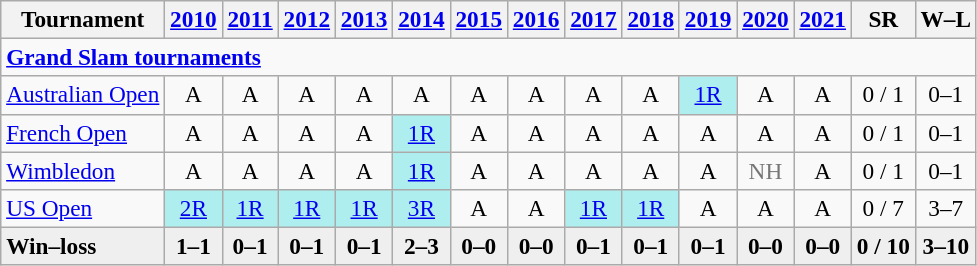<table class=wikitable style=text-align:center;font-size:97%>
<tr>
<th>Tournament</th>
<th><a href='#'>2010</a></th>
<th><a href='#'>2011</a></th>
<th><a href='#'>2012</a></th>
<th><a href='#'>2013</a></th>
<th><a href='#'>2014</a></th>
<th><a href='#'>2015</a></th>
<th><a href='#'>2016</a></th>
<th><a href='#'>2017</a></th>
<th><a href='#'>2018</a></th>
<th><a href='#'>2019</a></th>
<th><a href='#'>2020</a></th>
<th><a href='#'>2021</a></th>
<th>SR</th>
<th>W–L</th>
</tr>
<tr>
<td colspan=15 align=left><strong><a href='#'>Grand Slam tournaments</a></strong></td>
</tr>
<tr>
<td align=left><a href='#'>Australian Open</a></td>
<td>A</td>
<td>A</td>
<td>A</td>
<td>A</td>
<td>A</td>
<td>A</td>
<td>A</td>
<td>A</td>
<td>A</td>
<td bgcolor=afeeee><a href='#'>1R</a></td>
<td>A</td>
<td>A</td>
<td>0 / 1</td>
<td>0–1</td>
</tr>
<tr>
<td align=left><a href='#'>French Open</a></td>
<td>A</td>
<td>A</td>
<td>A</td>
<td>A</td>
<td bgcolor=afeeee><a href='#'>1R</a></td>
<td>A</td>
<td>A</td>
<td>A</td>
<td>A</td>
<td>A</td>
<td>A</td>
<td>A</td>
<td>0 / 1</td>
<td>0–1</td>
</tr>
<tr>
<td align=left><a href='#'>Wimbledon</a></td>
<td>A</td>
<td>A</td>
<td>A</td>
<td>A</td>
<td bgcolor=afeeee><a href='#'>1R</a></td>
<td>A</td>
<td>A</td>
<td>A</td>
<td>A</td>
<td>A</td>
<td style=color:#767676>NH</td>
<td>A</td>
<td>0 / 1</td>
<td>0–1</td>
</tr>
<tr>
<td align=left><a href='#'>US Open</a></td>
<td bgcolor=afeeee><a href='#'>2R</a></td>
<td bgcolor=afeeee><a href='#'>1R</a></td>
<td bgcolor=afeeee><a href='#'>1R</a></td>
<td bgcolor=afeeee><a href='#'>1R</a></td>
<td bgcolor=afeeee><a href='#'>3R</a></td>
<td>A</td>
<td>A</td>
<td bgcolor=afeeee><a href='#'>1R</a></td>
<td bgcolor=afeeee><a href='#'>1R</a></td>
<td>A</td>
<td>A</td>
<td>A</td>
<td>0 / 7</td>
<td>3–7</td>
</tr>
<tr style=font-weight:bold;background:#efefef>
<td style=text-align:left>Win–loss</td>
<td>1–1</td>
<td>0–1</td>
<td>0–1</td>
<td>0–1</td>
<td>2–3</td>
<td>0–0</td>
<td>0–0</td>
<td>0–1</td>
<td>0–1</td>
<td>0–1</td>
<td>0–0</td>
<td>0–0</td>
<td>0 / 10</td>
<td>3–10</td>
</tr>
</table>
